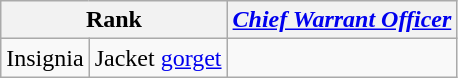<table class=wikitable style="text-align:center;">
<tr>
<th align="center" colspan="2">Rank</th>
<th><em><a href='#'>Chief Warrant Officer</a></em></th>
</tr>
<tr>
<td rowspan="3">Insignia</td>
<td>Jacket <a href='#'>gorget</a></td>
<td></td>
</tr>
</table>
